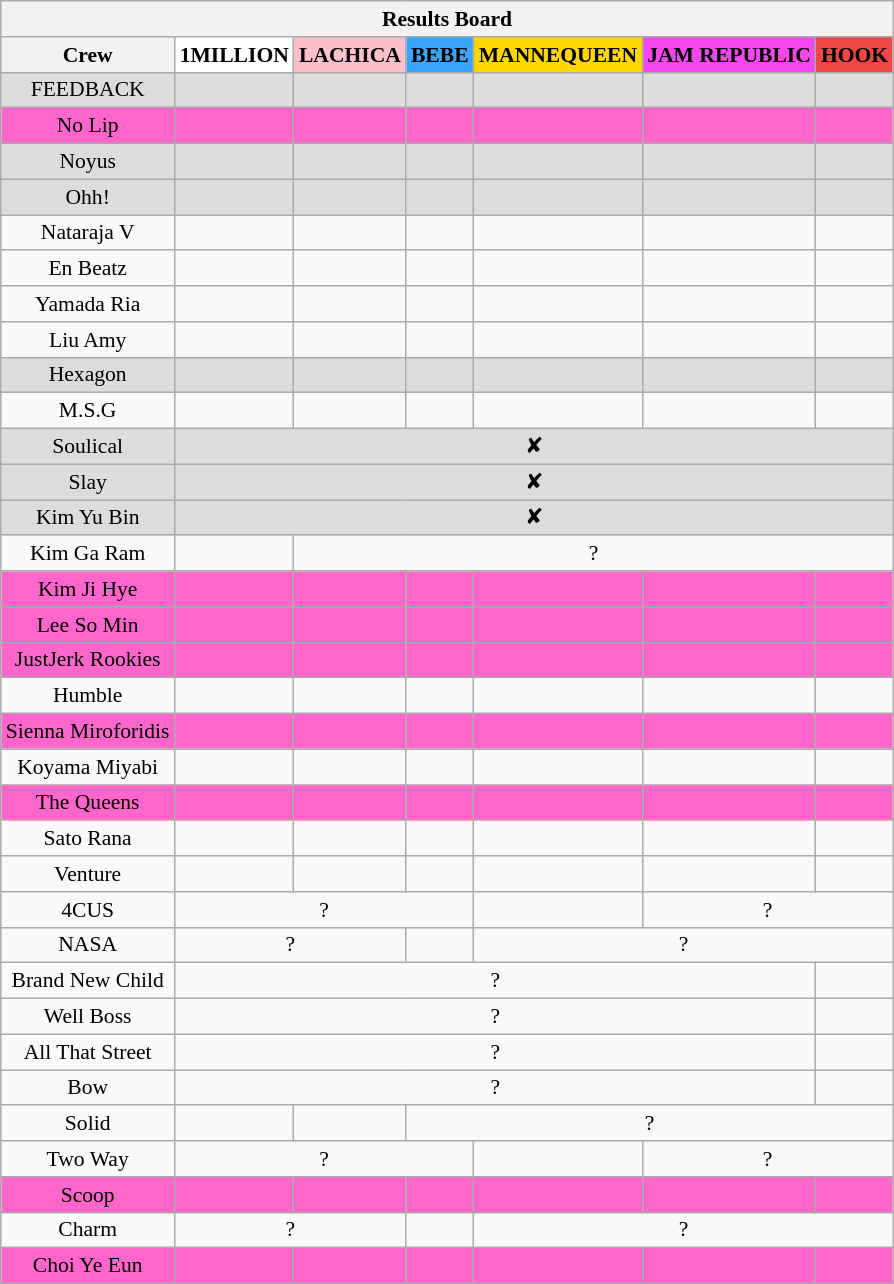<table class="wikitable mw-collapsible mw-collapsed" style="text-align:center; font-size:90%">
<tr style="text-align:left" |>
<th colspan="7">Results Board</th>
</tr>
<tr>
<th>Crew</th>
<th style="background:white">1MILLION</th>
<th style="background:pink"><strong>LACHICA</strong></th>
<th style="background:#3AA5FF"><strong>BEBE</strong></th>
<th style="background:gold">MANNEQUEEN</th>
<th style="background:#F646EE">JAM REPUBLIC</th>
<th style="background:#F24646"><strong>HOOK</strong></th>
</tr>
<tr bgcolor=#dcdcdc>
<td FEEDBACK>FEEDBACK</td>
<td><strong></strong></td>
<td><strong></strong></td>
<td><strong></strong></td>
<td><strong></strong></td>
<td><strong></strong></td>
<td><strong></strong></td>
</tr>
<tr bgcolor="#FF66CC">
<td>No Lip</td>
<td><strong></strong></td>
<td><strong></strong></td>
<td><strong></strong></td>
<td><strong></strong></td>
<td><strong></strong></td>
<td><strong></strong></td>
</tr>
<tr bgcolor=#dcdcdc>
<td>Noyus</td>
<td><strong></strong></td>
<td><strong></strong></td>
<td><strong></strong></td>
<td><strong></strong></td>
<td><strong></strong></td>
<td><strong></strong></td>
</tr>
<tr bgcolor=#dcdcdc>
<td>Ohh!</td>
<td><strong></strong></td>
<td><strong></strong></td>
<td><strong></strong></td>
<td><strong></strong></td>
<td><strong></strong></td>
<td><strong></strong></td>
</tr>
<tr>
<td>Nataraja V</td>
<td><strong></strong></td>
<td><strong></strong></td>
<td><strong></strong></td>
<td><strong></strong></td>
<td><strong></strong></td>
<td><strong></strong></td>
</tr>
<tr>
<td>En Beatz</td>
<td><strong></strong></td>
<td><strong></strong></td>
<td><strong></strong></td>
<td><strong></strong></td>
<td><strong></strong></td>
<td><strong></strong></td>
</tr>
<tr>
<td>Yamada Ria</td>
<td><strong></strong></td>
<td><strong></strong></td>
<td><strong></strong></td>
<td><strong></strong></td>
<td><strong></strong></td>
<td><strong></strong></td>
</tr>
<tr>
<td>Liu Amy</td>
<td><strong></strong></td>
<td><strong></strong></td>
<td><strong></strong></td>
<td><strong></strong></td>
<td><strong></strong></td>
<td><strong></strong></td>
</tr>
<tr bgcolor=#dcdcdc>
<td>Hexagon</td>
<td><strong></strong></td>
<td><strong></strong></td>
<td><strong></strong></td>
<td><strong></strong></td>
<td><strong></strong></td>
<td><strong></strong></td>
</tr>
<tr>
<td>M.S.G</td>
<td><strong></strong></td>
<td><strong></strong></td>
<td><strong></strong></td>
<td><strong></strong></td>
<td><strong></strong></td>
<td><strong></strong></td>
</tr>
<tr bgcolor=#dcdcdc>
<td>Soulical</td>
<td colspan="6" style="text-align: center">✘</td>
</tr>
<tr bgcolor=#dcdcdc>
<td>Slay</td>
<td colspan="6" style="text-align: center">✘</td>
</tr>
<tr bgcolor=#dcdcdc>
<td>Kim Yu Bin</td>
<td colspan="6" style="text-align: center">✘</td>
</tr>
<tr>
<td>Kim Ga Ram</td>
<td><strong></strong></td>
<td colspan="5" style="text-align: center">?</td>
</tr>
<tr bgcolor=#FF66CC>
<td>Kim Ji Hye</td>
<td><strong></strong></td>
<td><strong></strong></td>
<td><strong></strong></td>
<td><strong></strong></td>
<td><strong></strong></td>
<td><strong></strong></td>
</tr>
<tr bgcolor="#FF66CC">
<td>Lee So Min</td>
<td><strong></strong></td>
<td><strong></strong></td>
<td><strong></strong></td>
<td><strong></strong></td>
<td><strong></strong></td>
<td><strong></strong></td>
</tr>
<tr bgcolor=#FF66CC>
<td>JustJerk Rookies</td>
<td><strong></strong></td>
<td><strong></strong></td>
<td><strong></strong></td>
<td><strong></strong></td>
<td><strong></strong></td>
<td><strong></strong></td>
</tr>
<tr>
<td>Humble</td>
<td><strong></strong></td>
<td><strong></strong></td>
<td><strong></strong></td>
<td><strong></strong></td>
<td><strong></strong></td>
<td><strong></strong></td>
</tr>
<tr bgcolor=#FF66CC>
<td>Sienna Miroforidis</td>
<td><strong></strong></td>
<td><strong></strong></td>
<td><strong></strong></td>
<td><strong></strong></td>
<td><strong></strong></td>
<td><strong></strong></td>
</tr>
<tr>
<td>Koyama Miyabi</td>
<td><strong></strong></td>
<td><strong></strong></td>
<td><strong></strong></td>
<td><strong></strong></td>
<td><strong></strong></td>
<td><strong></strong></td>
</tr>
<tr bgcolor=#FF66CC>
<td>The Queens</td>
<td><strong></strong></td>
<td><strong></strong></td>
<td><strong></strong></td>
<td><strong></strong></td>
<td><strong></strong></td>
<td><strong></strong></td>
</tr>
<tr>
<td>Sato Rana</td>
<td><strong></strong></td>
<td><strong></strong></td>
<td><strong></strong></td>
<td><strong></strong></td>
<td><strong></strong></td>
<td><strong></strong></td>
</tr>
<tr>
<td>Venture</td>
<td><strong></strong></td>
<td><strong></strong></td>
<td><strong></strong></td>
<td><strong></strong></td>
<td><strong></strong></td>
<td><strong></strong></td>
</tr>
<tr>
<td>4CUS</td>
<td colspan="3" style="text-align: center">?</td>
<td><strong></strong></td>
<td colspan="2" style="text-align: center">?</td>
</tr>
<tr>
<td>NASA</td>
<td colspan="2" style="text-align: center">?</td>
<td><strong></strong></td>
<td colspan="3" style="text-align: center">?</td>
</tr>
<tr>
<td>Brand New Child</td>
<td colspan="5" style="text-align: center">?</td>
<td><strong></strong></td>
</tr>
<tr>
<td>Well Boss</td>
<td colspan="5" style="text-align: center">?</td>
<td><strong></strong></td>
</tr>
<tr>
<td>All That Street</td>
<td colspan="5" style="text-align: center">?</td>
<td><strong></strong></td>
</tr>
<tr>
<td>Bow</td>
<td colspan="5" style="text-align: center">?</td>
<td><strong></strong></td>
</tr>
<tr>
<td>Solid</td>
<td><strong></strong></td>
<td><strong></strong></td>
<td colspan="4" style="text-align: center">?</td>
</tr>
<tr>
<td>Two Way</td>
<td colspan="3" style="text-align: center">?</td>
<td><strong></strong></td>
<td colspan="2" style="text-align: center">?</td>
</tr>
<tr bgcolor=#FF66CC>
<td>Scoop</td>
<td><strong></strong></td>
<td><strong></strong></td>
<td><strong></strong></td>
<td><strong></strong></td>
<td><strong></strong></td>
<td><strong></strong></td>
</tr>
<tr>
<td>Charm</td>
<td colspan="2" style="text-align: center">?</td>
<td><strong></strong></td>
<td colspan="3" style="text-align: center">?</td>
</tr>
<tr bgcolor=#FF66CC>
<td>Choi Ye Eun</td>
<td><strong></strong></td>
<td><strong></strong></td>
<td><strong></strong></td>
<td><strong></strong></td>
<td><strong></strong></td>
<td><strong></strong></td>
</tr>
</table>
